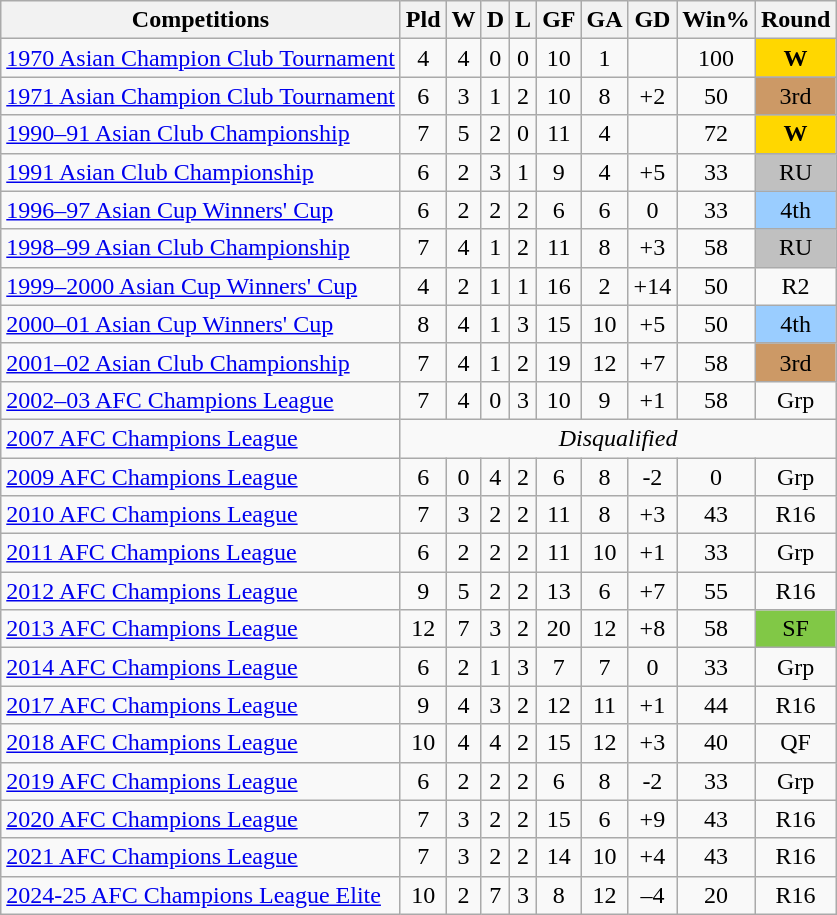<table class="wikitable" style="text-align:center">
<tr>
<th>Competitions</th>
<th>Pld</th>
<th>W</th>
<th>D</th>
<th>L</th>
<th>GF</th>
<th>GA</th>
<th>GD</th>
<th>Win%</th>
<th>Round</th>
</tr>
<tr>
<td align=left><a href='#'>1970 Asian Champion Club Tournament</a></td>
<td>4</td>
<td>4</td>
<td>0</td>
<td>0</td>
<td>10</td>
<td>1</td>
<td></td>
<td>100</td>
<td style=background:gold><strong>W</strong></td>
</tr>
<tr>
<td align=left><a href='#'>1971 Asian Champion Club Tournament</a></td>
<td>6</td>
<td>3</td>
<td>1</td>
<td>2</td>
<td>10</td>
<td>8</td>
<td>+2</td>
<td>50</td>
<td style=background:#c96>3rd</td>
</tr>
<tr>
<td align=left><a href='#'>1990–91 Asian Club Championship</a></td>
<td>7</td>
<td>5</td>
<td>2</td>
<td>0</td>
<td>11</td>
<td>4</td>
<td></td>
<td>72</td>
<td style=background:gold><strong>W</strong></td>
</tr>
<tr>
<td align=left><a href='#'>1991 Asian Club Championship</a></td>
<td>6</td>
<td>2</td>
<td>3</td>
<td>1</td>
<td>9</td>
<td>4</td>
<td>+5</td>
<td>33</td>
<td style=background:silver>RU</td>
</tr>
<tr>
<td align=left><a href='#'>1996–97 Asian Cup Winners' Cup</a></td>
<td>6</td>
<td>2</td>
<td>2</td>
<td>2</td>
<td>6</td>
<td>6</td>
<td>0</td>
<td>33</td>
<td style=background:#9acdff>4th</td>
</tr>
<tr>
<td align=left><a href='#'>1998–99 Asian Club Championship</a></td>
<td>7</td>
<td>4</td>
<td>1</td>
<td>2</td>
<td>11</td>
<td>8</td>
<td>+3</td>
<td>58</td>
<td style=background:silver>RU</td>
</tr>
<tr>
<td align=left><a href='#'>1999–2000 Asian Cup Winners' Cup</a></td>
<td>4</td>
<td>2</td>
<td>1</td>
<td>1</td>
<td>16</td>
<td>2</td>
<td>+14</td>
<td>50</td>
<td>R2</td>
</tr>
<tr>
<td align=left><a href='#'>2000–01 Asian Cup Winners' Cup</a></td>
<td>8</td>
<td>4</td>
<td>1</td>
<td>3</td>
<td>15</td>
<td>10</td>
<td>+5</td>
<td>50</td>
<td style=background:#9acdff>4th</td>
</tr>
<tr>
<td align=left><a href='#'>2001–02 Asian Club Championship</a></td>
<td>7</td>
<td>4</td>
<td>1</td>
<td>2</td>
<td>19</td>
<td>12</td>
<td>+7</td>
<td>58</td>
<td style=background:#c96>3rd</td>
</tr>
<tr>
<td align=left><a href='#'>2002–03 AFC Champions League</a></td>
<td>7</td>
<td>4</td>
<td>0</td>
<td>3</td>
<td>10</td>
<td>9</td>
<td>+1</td>
<td>58</td>
<td>Grp</td>
</tr>
<tr>
<td align=left><a href='#'>2007 AFC Champions League</a></td>
<td colspan="9"><em>Disqualified</em></td>
</tr>
<tr>
<td align=left><a href='#'>2009 AFC Champions League</a></td>
<td>6</td>
<td>0</td>
<td>4</td>
<td>2</td>
<td>6</td>
<td>8</td>
<td>-2</td>
<td>0</td>
<td>Grp</td>
</tr>
<tr>
<td align=left><a href='#'>2010 AFC Champions League</a></td>
<td>7</td>
<td>3</td>
<td>2</td>
<td>2</td>
<td>11</td>
<td>8</td>
<td>+3</td>
<td>43</td>
<td>R16</td>
</tr>
<tr>
<td align=left><a href='#'>2011 AFC Champions League</a></td>
<td>6</td>
<td>2</td>
<td>2</td>
<td>2</td>
<td>11</td>
<td>10</td>
<td>+1</td>
<td>33</td>
<td>Grp</td>
</tr>
<tr>
<td align=left><a href='#'>2012 AFC Champions League</a></td>
<td>9</td>
<td>5</td>
<td>2</td>
<td>2</td>
<td>13</td>
<td>6</td>
<td>+7</td>
<td>55</td>
<td>R16</td>
</tr>
<tr>
<td align=left><a href='#'>2013 AFC Champions League</a></td>
<td>12</td>
<td>7</td>
<td>3</td>
<td>2</td>
<td>20</td>
<td>12</td>
<td>+8</td>
<td>58</td>
<td style=background:#81c846>SF</td>
</tr>
<tr>
<td align=left><a href='#'>2014 AFC Champions League</a></td>
<td>6</td>
<td>2</td>
<td>1</td>
<td>3</td>
<td>7</td>
<td>7</td>
<td>0</td>
<td>33</td>
<td>Grp</td>
</tr>
<tr>
<td align=left><a href='#'>2017 AFC Champions League</a></td>
<td>9</td>
<td>4</td>
<td>3</td>
<td>2</td>
<td>12</td>
<td>11</td>
<td>+1</td>
<td>44</td>
<td>R16</td>
</tr>
<tr>
<td align=left><a href='#'>2018 AFC Champions League</a></td>
<td>10</td>
<td>4</td>
<td>4</td>
<td>2</td>
<td>15</td>
<td>12</td>
<td>+3</td>
<td>40</td>
<td>QF</td>
</tr>
<tr>
<td align=left><a href='#'>2019 AFC Champions League</a></td>
<td>6</td>
<td>2</td>
<td>2</td>
<td>2</td>
<td>6</td>
<td>8</td>
<td>-2</td>
<td>33</td>
<td>Grp</td>
</tr>
<tr>
<td align=left><a href='#'>2020 AFC Champions League</a></td>
<td>7</td>
<td>3</td>
<td>2</td>
<td>2</td>
<td>15</td>
<td>6</td>
<td>+9</td>
<td>43</td>
<td>R16</td>
</tr>
<tr>
<td align=left><a href='#'>2021 AFC Champions League</a></td>
<td>7</td>
<td>3</td>
<td>2</td>
<td>2</td>
<td>14</td>
<td>10</td>
<td>+4</td>
<td>43</td>
<td>R16</td>
</tr>
<tr>
<td align=left><a href='#'>2024-25 AFC Champions League Elite</a></td>
<td>10</td>
<td>2</td>
<td>7</td>
<td>3</td>
<td>8</td>
<td>12</td>
<td>–4</td>
<td>20</td>
<td>R16</td>
</tr>
</table>
